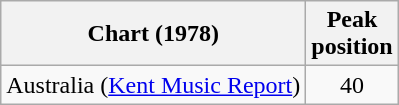<table class="wikitable">
<tr>
<th>Chart (1978)</th>
<th>Peak<br>position</th>
</tr>
<tr>
<td>Australia (<a href='#'>Kent Music Report</a>)</td>
<td style="text-align:center;">40</td>
</tr>
</table>
